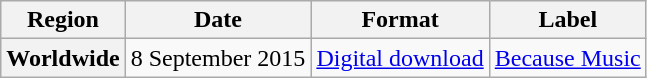<table class="wikitable plainrowheaders">
<tr>
<th scope="col">Region</th>
<th scope="col">Date</th>
<th scope="col">Format</th>
<th scope="col">Label</th>
</tr>
<tr>
<th scope="row">Worldwide</th>
<td>8 September 2015</td>
<td><a href='#'>Digital download</a></td>
<td><a href='#'>Because Music</a></td>
</tr>
</table>
